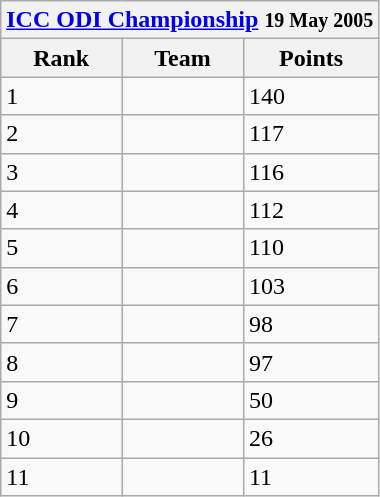<table class="wikitable" style="white-space:nowrap; float:left; margin-right:1em">
<tr>
<th colspan="5"><a href='#'>ICC ODI Championship</a> <small>19 May 2005</small></th>
</tr>
<tr>
<th>Rank</th>
<th>Team</th>
<th>Points</th>
</tr>
<tr>
<td>1</td>
<td align=left></td>
<td>140</td>
</tr>
<tr>
<td>2</td>
<td align=left></td>
<td>117</td>
</tr>
<tr>
<td>3</td>
<td align=left></td>
<td>116</td>
</tr>
<tr>
<td>4</td>
<td align=left></td>
<td>112</td>
</tr>
<tr>
<td>5</td>
<td align=left></td>
<td>110</td>
</tr>
<tr>
<td>6</td>
<td align=left></td>
<td>103</td>
</tr>
<tr>
<td>7</td>
<td align=left></td>
<td>98</td>
</tr>
<tr>
<td>8</td>
<td align=left></td>
<td>97</td>
</tr>
<tr>
<td>9</td>
<td align=left></td>
<td>50</td>
</tr>
<tr>
<td>10</td>
<td align=left></td>
<td>26</td>
</tr>
<tr>
<td>11</td>
<td align=left></td>
<td>11</td>
</tr>
</table>
